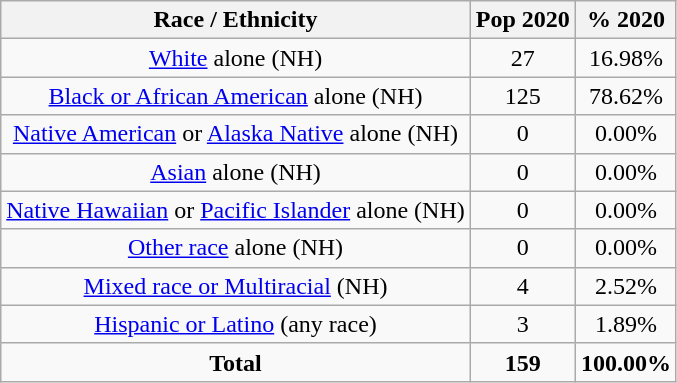<table class="wikitable" style="text-align:center;">
<tr>
<th>Race / Ethnicity</th>
<th>Pop 2020</th>
<th>% 2020</th>
</tr>
<tr>
<td><a href='#'>White</a> alone (NH)</td>
<td>27</td>
<td>16.98%</td>
</tr>
<tr>
<td><a href='#'>Black or African American</a> alone (NH)</td>
<td>125</td>
<td>78.62%</td>
</tr>
<tr>
<td><a href='#'>Native American</a> or <a href='#'>Alaska Native</a> alone (NH)</td>
<td>0</td>
<td>0.00%</td>
</tr>
<tr>
<td><a href='#'>Asian</a> alone (NH)</td>
<td>0</td>
<td>0.00%</td>
</tr>
<tr>
<td><a href='#'>Native Hawaiian</a> or <a href='#'>Pacific Islander</a> alone (NH)</td>
<td>0</td>
<td>0.00%</td>
</tr>
<tr>
<td><a href='#'>Other race</a> alone (NH)</td>
<td>0</td>
<td>0.00%</td>
</tr>
<tr>
<td><a href='#'>Mixed race or Multiracial</a> (NH)</td>
<td>4</td>
<td>2.52%</td>
</tr>
<tr>
<td><a href='#'>Hispanic or Latino</a> (any race)</td>
<td>3</td>
<td>1.89%</td>
</tr>
<tr>
<td><strong>Total</strong></td>
<td><strong>159</strong></td>
<td><strong>100.00%</strong></td>
</tr>
</table>
